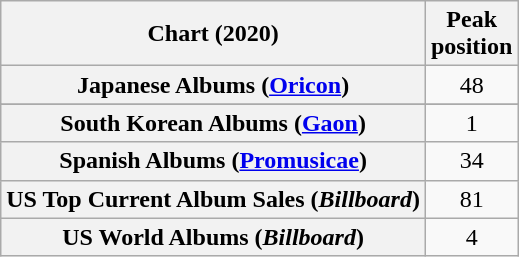<table class="wikitable sortable plainrowheaders" style="text-align:center">
<tr>
<th scope="col">Chart (2020)</th>
<th scope="col">Peak<br>position</th>
</tr>
<tr>
<th scope="row">Japanese Albums (<a href='#'>Oricon</a>) </th>
<td>48</td>
</tr>
<tr>
</tr>
<tr>
</tr>
<tr>
<th scope="row">South Korean Albums (<a href='#'>Gaon</a>)</th>
<td>1</td>
</tr>
<tr>
<th scope="row">Spanish Albums (<a href='#'>Promusicae</a>) </th>
<td>34</td>
</tr>
<tr>
<th scope="row">US Top Current Album Sales (<em>Billboard</em>)</th>
<td>81</td>
</tr>
<tr>
<th scope="row">US World Albums (<em>Billboard</em>)</th>
<td>4</td>
</tr>
</table>
